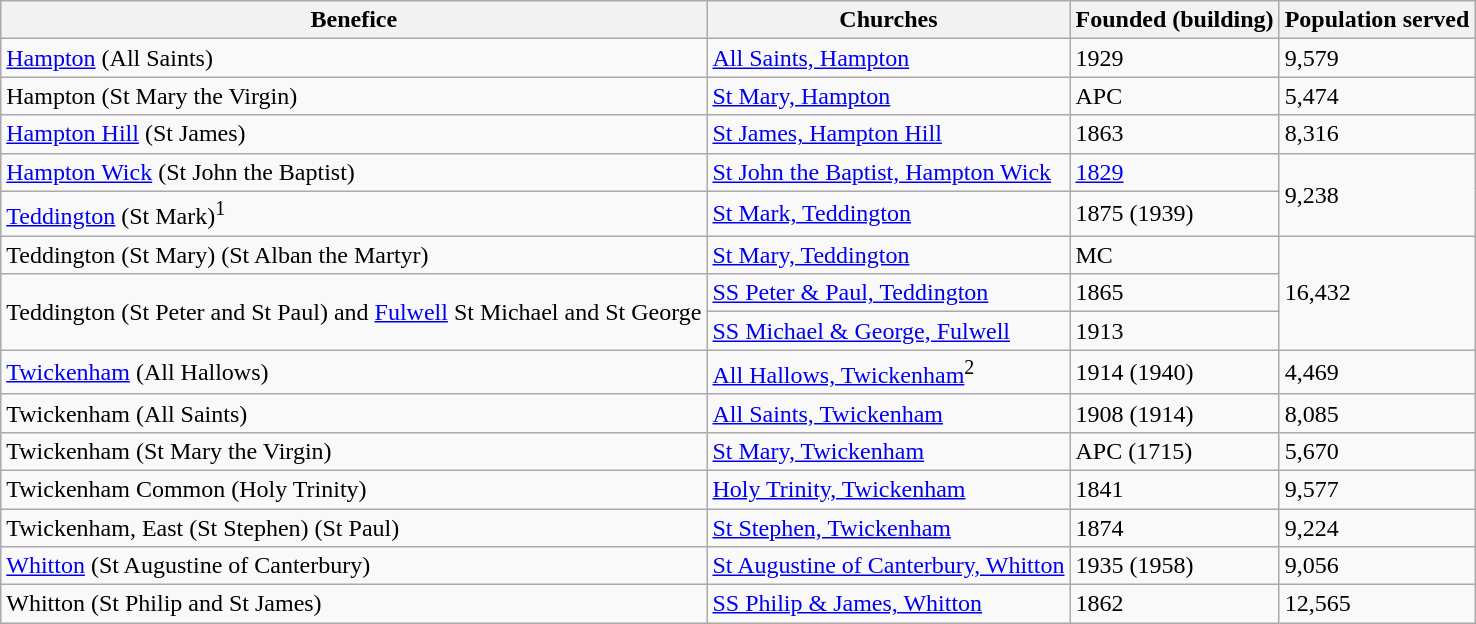<table class="wikitable">
<tr>
<th>Benefice</th>
<th>Churches</th>
<th>Founded (building)</th>
<th>Population served</th>
</tr>
<tr>
<td><a href='#'>Hampton</a> (All Saints)</td>
<td><a href='#'>All Saints, Hampton</a></td>
<td>1929</td>
<td>9,579</td>
</tr>
<tr>
<td>Hampton (St Mary the Virgin)</td>
<td><a href='#'>St Mary, Hampton</a></td>
<td>APC</td>
<td>5,474</td>
</tr>
<tr>
<td><a href='#'>Hampton Hill</a> (St James)</td>
<td><a href='#'>St James, Hampton Hill</a></td>
<td>1863</td>
<td>8,316</td>
</tr>
<tr>
<td><a href='#'>Hampton Wick</a> (St John the Baptist)</td>
<td><a href='#'>St John the Baptist, Hampton Wick</a></td>
<td><a href='#'>1829</a></td>
<td rowspan="2">9,238</td>
</tr>
<tr>
<td><a href='#'>Teddington</a> (St Mark)<sup>1</sup></td>
<td><a href='#'>St Mark, Teddington</a></td>
<td>1875 (1939)</td>
</tr>
<tr>
<td>Teddington (St Mary) (St Alban the Martyr)</td>
<td><a href='#'>St Mary, Teddington</a></td>
<td>MC</td>
<td rowspan="3">16,432</td>
</tr>
<tr>
<td rowspan="2">Teddington (St Peter and St Paul) and <a href='#'>Fulwell</a> St Michael and St George</td>
<td><a href='#'>SS Peter & Paul, Teddington</a></td>
<td>1865</td>
</tr>
<tr>
<td><a href='#'>SS Michael & George, Fulwell</a></td>
<td>1913</td>
</tr>
<tr>
<td><a href='#'>Twickenham</a> (All Hallows)</td>
<td><a href='#'>All Hallows, Twickenham</a><sup>2</sup></td>
<td>1914 (1940)</td>
<td>4,469</td>
</tr>
<tr>
<td>Twickenham (All Saints)</td>
<td><a href='#'>All Saints, Twickenham</a></td>
<td>1908 (1914)</td>
<td>8,085</td>
</tr>
<tr>
<td>Twickenham (St Mary the Virgin)</td>
<td><a href='#'>St Mary, Twickenham</a></td>
<td>APC (1715)</td>
<td>5,670</td>
</tr>
<tr>
<td>Twickenham Common (Holy Trinity)</td>
<td><a href='#'>Holy Trinity, Twickenham</a></td>
<td>1841</td>
<td>9,577</td>
</tr>
<tr>
<td>Twickenham, East (St Stephen) (St Paul)</td>
<td><a href='#'>St Stephen, Twickenham</a></td>
<td>1874</td>
<td>9,224</td>
</tr>
<tr>
<td><a href='#'>Whitton</a> (St Augustine of Canterbury)</td>
<td><a href='#'>St Augustine of Canterbury, Whitton</a></td>
<td>1935 (1958)</td>
<td>9,056</td>
</tr>
<tr>
<td>Whitton (St Philip and St James)</td>
<td><a href='#'>SS Philip & James, Whitton</a></td>
<td>1862</td>
<td>12,565</td>
</tr>
</table>
